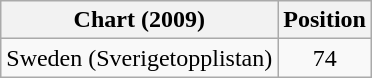<table class="wikitable">
<tr>
<th>Chart (2009)</th>
<th>Position</th>
</tr>
<tr>
<td>Sweden (Sverigetopplistan)</td>
<td align="center">74</td>
</tr>
</table>
